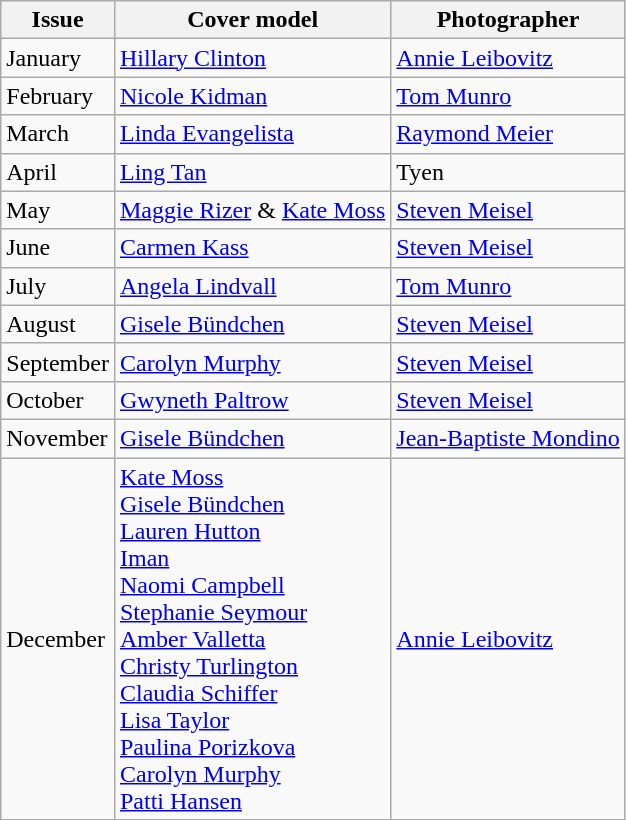<table class="sortable wikitable">
<tr>
<th>Issue</th>
<th>Cover model</th>
<th>Photographer</th>
</tr>
<tr>
<td>January</td>
<td><a href='#'>Hillary Clinton</a></td>
<td><a href='#'>Annie Leibovitz</a></td>
</tr>
<tr>
<td>February</td>
<td><a href='#'>Nicole Kidman</a></td>
<td><a href='#'>Tom Munro</a></td>
</tr>
<tr>
<td>March</td>
<td><a href='#'>Linda Evangelista</a></td>
<td><a href='#'>Raymond Meier</a></td>
</tr>
<tr>
<td>April</td>
<td><a href='#'>Ling Tan</a></td>
<td>Tyen</td>
</tr>
<tr>
<td>May</td>
<td><a href='#'>Maggie Rizer</a> & <a href='#'>Kate Moss</a></td>
<td><a href='#'>Steven Meisel</a></td>
</tr>
<tr>
<td>June</td>
<td><a href='#'>Carmen Kass</a></td>
<td><a href='#'>Steven Meisel</a></td>
</tr>
<tr>
<td>July</td>
<td><a href='#'>Angela Lindvall</a></td>
<td><a href='#'>Tom Munro</a></td>
</tr>
<tr>
<td>August</td>
<td><a href='#'>Gisele Bündchen</a></td>
<td><a href='#'>Steven Meisel</a></td>
</tr>
<tr>
<td>September</td>
<td><a href='#'>Carolyn Murphy</a></td>
<td><a href='#'>Steven Meisel</a></td>
</tr>
<tr>
<td>October</td>
<td><a href='#'>Gwyneth Paltrow</a></td>
<td><a href='#'>Steven Meisel</a></td>
</tr>
<tr>
<td>November</td>
<td><a href='#'>Gisele Bündchen</a></td>
<td><a href='#'>Jean-Baptiste Mondino</a></td>
</tr>
<tr>
<td>December</td>
<td><a href='#'>Kate Moss</a><br><a href='#'>Gisele Bündchen</a><br><a href='#'>Lauren Hutton</a><br><a href='#'>Iman</a><br><a href='#'>Naomi Campbell</a><br><a href='#'>Stephanie Seymour</a><br><a href='#'>Amber Valletta</a><br><a href='#'>Christy Turlington</a><br><a href='#'>Claudia Schiffer</a><br><a href='#'>Lisa Taylor</a><br><a href='#'>Paulina Porizkova</a><br><a href='#'>Carolyn Murphy</a><br><a href='#'>Patti Hansen</a></td>
<td><a href='#'>Annie Leibovitz</a></td>
</tr>
</table>
